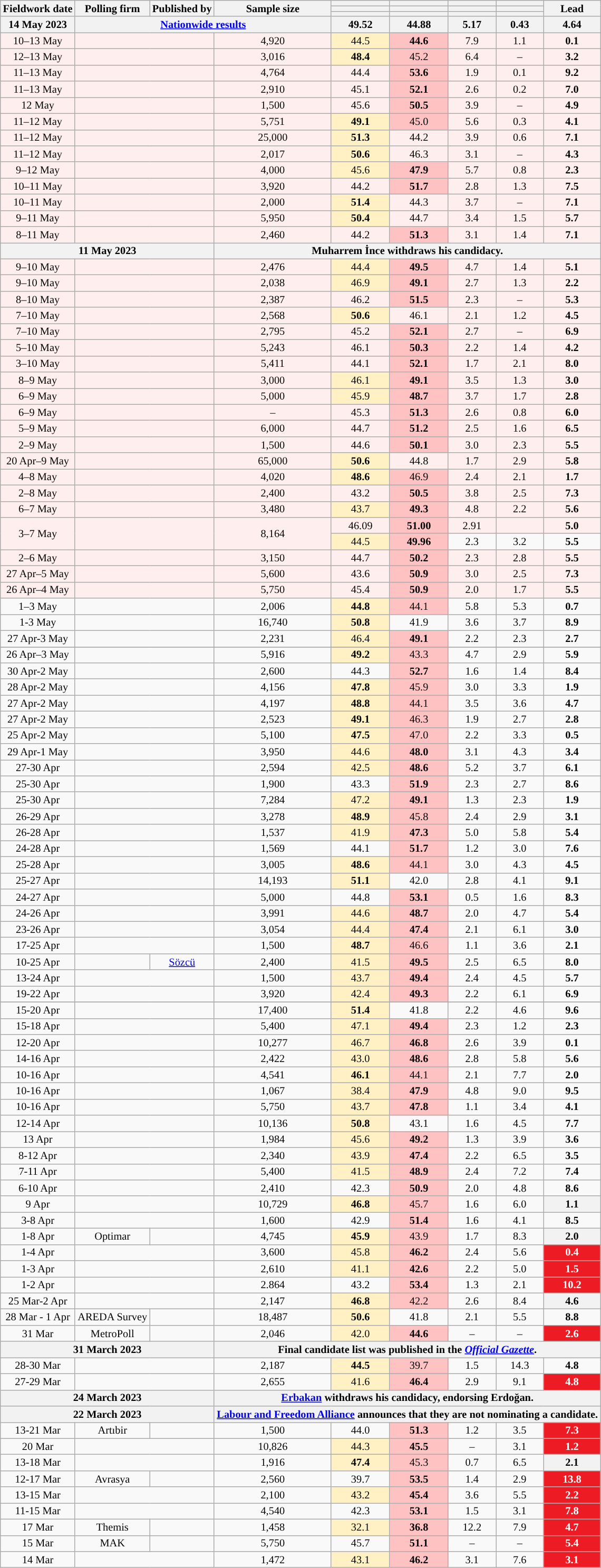<table class="wikitable mw-datatable mw-collapsible" style="text-align:center; font-size:85%; line-height:14px;">
<tr>
<th rowspan="3">Fieldwork date</th>
<th rowspan="3">Polling firm</th>
<th rowspan="3">Published by</th>
<th rowspan="3">Sample size</th>
<th></th>
<th></th>
<th></th>
<th></th>
<th rowspan="3">Lead</th>
</tr>
<tr>
<th></th>
<th></th>
<th></th>
<th></th>
</tr>
<tr>
<th style="background:"></th>
<th style="background:"></th>
<th style="background:"></th>
<th style="background:"></th>
</tr>
<tr>
<th>14 May 2023</th>
<th colspan="3"><a href='#'>Nationwide results</a> </th>
<th style="background:">49.52</th>
<th style="background:">44.88</th>
<th>5.17</th>
<th>0.43</th>
<th style="background:">4.64</th>
</tr>
<tr style="background: #FFEEEE">
<td>10–13 May</td>
<td colspan="2"></td>
<td>4,920</td>
<td style="background:#FFF1C4">44.5</td>
<td style="background:#FFC2C2"><strong>44.6</strong></td>
<td>7.9</td>
<td>1.1</td>
<td style="background:"><strong>0.1</strong></td>
</tr>
<tr style="background: #FFEEEE">
<td>12–13 May</td>
<td colspan="2"></td>
<td>3,016</td>
<td style="background:#FFF1C4"><strong>48.4</strong></td>
<td style="background:#FFC2C2">45.2</td>
<td>6.4</td>
<td>–</td>
<td style="background:"><strong>3.2</strong></td>
</tr>
<tr style="background: #FFEEEE">
<td>11–13 May</td>
<td colspan="2"></td>
<td>4,764</td>
<td>44.4</td>
<td style="background:#FFC2C2"><strong>53.6</strong></td>
<td>1.9</td>
<td>0.1</td>
<td style="background:"><strong>9.2</strong></td>
</tr>
<tr style="background: #FFEEEE">
<td>11–13 May</td>
<td colspan="2"></td>
<td>2,910</td>
<td>45.1</td>
<td style="background:#FFC2C2"><strong>52.1</strong></td>
<td>2.6</td>
<td>0.2</td>
<td style="background:"><strong>7.0</strong></td>
</tr>
<tr style="background: #FFEEEE">
<td>12 May</td>
<td colspan="2"></td>
<td>1,500</td>
<td>45.6</td>
<td style="background:#FFC2C2"><strong>50.5</strong></td>
<td>3.9</td>
<td>–</td>
<td style="background:"><strong>4.9</strong></td>
</tr>
<tr style="background: #FFEEEE">
<td>11–12 May</td>
<td colspan="2"></td>
<td>5,751</td>
<td style="background:#FFF1C4"><strong>49.1</strong></td>
<td style="background:#FFC2C2">45.0</td>
<td>5.6</td>
<td>0.3</td>
<td style="background:"><strong>4.1</strong></td>
</tr>
<tr style="background: #FFEEEE">
<td>11–12 May</td>
<td colspan="2"></td>
<td>25,000</td>
<td style="background:#FFF1C4"><strong>51.3</strong></td>
<td>44.2</td>
<td>3.9</td>
<td>0.6</td>
<td style="background:"><strong>7.1</strong></td>
</tr>
<tr style="background: #FFEEEE">
<td>11–12 May</td>
<td colspan="2"></td>
<td>2,017</td>
<td style="background:#FFF1C4"><strong>50.6</strong></td>
<td>46.3</td>
<td>3.1</td>
<td>–</td>
<td style="background:"><strong>4.3</strong></td>
</tr>
<tr style="background: #FFEEEE">
<td>9–12 May</td>
<td colspan="2"></td>
<td>4,000</td>
<td style="background:#FFF1C4">45.6</td>
<td style="background:#FFC2C2"><strong>47.9</strong></td>
<td>5.7</td>
<td>0.8</td>
<td style="background:"><strong>2.3</strong></td>
</tr>
<tr style="background: #FFEEEE">
<td>10–11 May</td>
<td colspan="2"></td>
<td>3,920</td>
<td>44.2</td>
<td style="background:#FFC2C2"><strong>51.7</strong></td>
<td>2.8</td>
<td>1.3</td>
<td style="background:"><strong>7.5</strong></td>
</tr>
<tr style="background: #FFEEEE">
<td>10–11 May</td>
<td colspan="2"></td>
<td>2,000</td>
<td style="background:#FFF1C4"><strong>51.4</strong></td>
<td>44.3</td>
<td>3.7</td>
<td>–</td>
<td style="background:"><strong>7.1</strong></td>
</tr>
<tr style="background: #FFEEEE">
<td>9–11 May</td>
<td colspan="2"></td>
<td>5,950</td>
<td style="background:#FFF1C4"><strong>50.4</strong></td>
<td>44.7</td>
<td>3.4</td>
<td>1.5</td>
<td style="background:"><strong>5.7</strong></td>
</tr>
<tr style="background: #FFEEEE">
<td>8–11 May</td>
<td colspan="2"></td>
<td>2,460</td>
<td>44.2</td>
<td style="background:#FFC2C2"><strong>51.3</strong></td>
<td>3.1</td>
<td>1.4</td>
<td style="background:"><strong>7.1</strong></td>
</tr>
<tr>
<th colspan="3">11 May 2023</th>
<th colspan="6">Muharrem İnce withdraws his candidacy.</th>
</tr>
<tr style="background: #FFEEEE">
<td>9–10 May</td>
<td colspan="2"></td>
<td>2,476</td>
<td style="background:#FFF1C4">44.4</td>
<td style="background:#FFC2C2"><strong>49.5</strong></td>
<td>4.7</td>
<td>1.4</td>
<td style="background:"><strong>5.1</strong></td>
</tr>
<tr style="background: #FFEEEE">
<td>9–10 May</td>
<td colspan="2"></td>
<td>2,038</td>
<td style="background:#FFF1C4">46.9</td>
<td style="background:#FFC2C2"><strong>49.1</strong></td>
<td>2.7</td>
<td>1.3</td>
<td style="background:"><strong>2.2</strong></td>
</tr>
<tr style="background: #FFEEEE">
<td>8–10 May</td>
<td colspan="2"></td>
<td>2,387</td>
<td>46.2</td>
<td style="background:#FFC2C2"><strong>51.5</strong></td>
<td>2.3</td>
<td>–</td>
<td style="background:"><strong>5.3</strong></td>
</tr>
<tr style="background: #FFEEEE">
<td>7–10 May</td>
<td colspan="2"></td>
<td>2,568</td>
<td style="background:#FFF1C4"><strong>50.6</strong></td>
<td>46.1</td>
<td>2.1</td>
<td>1.2</td>
<td style="background:"><strong>4.5</strong></td>
</tr>
<tr style="background: #FFEEEE">
<td>7–10 May</td>
<td colspan="2"></td>
<td>2,795</td>
<td>45.2</td>
<td style="background:#FFC2C2"><strong>52.1</strong></td>
<td>2.7</td>
<td>–</td>
<td style="background:"><strong>6.9</strong></td>
</tr>
<tr style="background: #FFEEEE">
<td>5–10 May</td>
<td colspan="2"></td>
<td>5,243</td>
<td>46.1</td>
<td style="background:#FFC2C2"><strong>50.3</strong></td>
<td>2.2</td>
<td>1.4</td>
<td style="background:"><strong>4.2</strong></td>
</tr>
<tr style="background: #FFEEEE">
<td>3–10 May</td>
<td colspan="2"></td>
<td>5,411</td>
<td>44.1</td>
<td style="background:#FFC2C2"><strong>52.1</strong></td>
<td>1.7</td>
<td>2.1</td>
<td style="background:"><strong>8.0</strong></td>
</tr>
<tr style="background: #FFEEEE">
<td>8–9 May</td>
<td colspan="2"></td>
<td>3,000</td>
<td style="background:#FFF1C4">46.1</td>
<td style="background:#FFC2C2"><strong>49.1</strong></td>
<td>3.5</td>
<td>1.3</td>
<td style="background:"><strong>3.0</strong></td>
</tr>
<tr style="background: #FFEEEE">
<td>6–9 May</td>
<td colspan="2"></td>
<td>5,000</td>
<td style="background:#FFF1C4">45.9</td>
<td style="background:#FFC2C2"><strong>48.7</strong></td>
<td>3.7</td>
<td>1.7</td>
<td style="background:"><strong>2.8</strong></td>
</tr>
<tr style="background: #FFEEEE">
<td>6–9 May</td>
<td colspan="2"></td>
<td>–</td>
<td>45.3</td>
<td style="background:#FFC2C2"><strong>51.3</strong></td>
<td>2.6</td>
<td>0.8</td>
<td style="background:"><strong>6.0</strong></td>
</tr>
<tr style="background: #FFEEEE">
<td>5–9 May</td>
<td colspan="2"></td>
<td>6,000</td>
<td>44.7</td>
<td style="background:#FFC2C2"><strong>51.2</strong></td>
<td>2.5</td>
<td>1.6</td>
<td style="background:"><strong>6.5</strong></td>
</tr>
<tr style="background: #FFEEEE">
<td>2–9 May</td>
<td colspan="2"></td>
<td>1,500</td>
<td>44.6</td>
<td style="background:#FFC2C2"><strong>50.1</strong></td>
<td>3.0</td>
<td>2.3</td>
<td style="background:"><strong>5.5</strong></td>
</tr>
<tr style="background: #FFEEEE">
<td>20 Apr–9 May</td>
<td colspan="2"></td>
<td>65,000</td>
<td style="background:#FFF1C4"><strong>50.6</strong></td>
<td>44.8</td>
<td>1.7</td>
<td>2.9</td>
<td style="background:"><strong>5.8</strong></td>
</tr>
<tr style="background: #FFEEEE">
<td>4–8 May</td>
<td colspan="2"></td>
<td>4,020</td>
<td style="background:#FFF1C4"><strong>48.6</strong></td>
<td style="background:#FFC2C2">46.9</td>
<td>2.4</td>
<td>2.1</td>
<td style="background:"><strong>1.7</strong></td>
</tr>
<tr style="background: #FFEEEE">
<td>2–8 May</td>
<td colspan="2"></td>
<td>2,400</td>
<td>43.2</td>
<td style="background:#FFC2C2"><strong>50.5</strong></td>
<td>3.8</td>
<td>2.5</td>
<td style="background:"><strong>7.3</strong></td>
</tr>
<tr style="background: #FFEEEE">
<td>6–7 May</td>
<td colspan="2"></td>
<td>3,480</td>
<td style="background:#FFF1C4">43.7</td>
<td style="background:#FFC2C2"><strong>49.3</strong></td>
<td>4.8</td>
<td>2.2</td>
<td style="background:"><strong>5.6</strong></td>
</tr>
<tr rowspan="2" | style="background: #FFEEEE">
<td rowspan="2">3–7 May</td>
<td rowspan="2", colspan="2"></td>
<td rowspan="2">8,164</td>
<td>46.09</td>
<td style="background:#FFC2C2"><strong>51.00</strong></td>
<td>2.91</td>
<td></td>
<td style="background:"><strong>5.0</strong></td>
</tr>
<tr>
<td style="background:#FFF1C4">44.5</td>
<td style="background:#FFC2C2"><strong>49.96</strong></td>
<td>2.3</td>
<td>3.2</td>
<td style="background:"><strong>5.5</strong></td>
</tr>
<tr style="background: #FFEEEE">
<td>2–6 May</td>
<td colspan="2"></td>
<td>3,150</td>
<td>44.7</td>
<td style="background:#FFC2C2"><strong>50.2</strong></td>
<td>2.3</td>
<td>2.8</td>
<td style="background:"><strong>5.5</strong></td>
</tr>
<tr style="background: #FFEEEE">
<td>27 Apr–5 May</td>
<td colspan="2"></td>
<td>5,600</td>
<td>43.6</td>
<td style="background:#FFC2C2"><strong>50.9</strong></td>
<td>3.0</td>
<td>2.5</td>
<td style="background:"><strong>7.3</strong></td>
</tr>
<tr style="background: #FFEEEE">
<td>26 Apr–4 May</td>
<td colspan="2"></td>
<td>5,750</td>
<td>45.4</td>
<td style="background:#FFC2C2"><strong>50.9</strong></td>
<td>2.0</td>
<td>1.7</td>
<td style="background:"><strong>5.5</strong></td>
</tr>
<tr>
<td>1–3 May</td>
<td colspan="2"></td>
<td>2,006</td>
<td style="background:#FFF1C4"><strong>44.8</strong></td>
<td style="background:#FFC2C2">44.1</td>
<td>5.8</td>
<td>5.3</td>
<td style="background:"><strong>0.7</strong></td>
</tr>
<tr>
<td>1-3 May</td>
<td colspan="2"></td>
<td>16,740</td>
<td style="background:#FFF1C4"><strong>50.8</strong></td>
<td>41.9</td>
<td>3.6</td>
<td>3.7</td>
<td style="background:"><strong>8.9</strong></td>
</tr>
<tr>
<td>27 Apr-3 May</td>
<td colspan="2"></td>
<td>2,231</td>
<td style="background:#FFF1C4">46.4</td>
<td style="background:#FFC2C2"><strong>49.1</strong></td>
<td>2.2</td>
<td>2.3</td>
<td style="background:"><strong>2.7</strong></td>
</tr>
<tr>
</tr>
<tr>
<td>26 Apr–3 May</td>
<td colspan="2"></td>
<td>5,916</td>
<td style="background:#FFF1C4"><strong>49.2</strong></td>
<td style="background:#FFC2C2">43.3</td>
<td>4.7</td>
<td>2.9</td>
<td style="background:"><strong>5.9</strong></td>
</tr>
<tr>
<td>30 Apr-2 May</td>
<td colspan="2"></td>
<td>2,600</td>
<td>44.3</td>
<td style="background:#FFC2C2"><strong>52.7</strong></td>
<td>1.6</td>
<td>1.4</td>
<td style="background:"><strong>8.4</strong></td>
</tr>
<tr>
<td>28 Apr-2 May</td>
<td colspan="2"></td>
<td>4,156</td>
<td style="background:#FFF1C4"><strong>47.8</strong></td>
<td style="background:#FFC2C2">45.9</td>
<td>3.0</td>
<td>3.3</td>
<td style="background:"><strong>1.9</strong></td>
</tr>
<tr>
<td>27 Apr-2 May</td>
<td colspan="2"></td>
<td>4,197</td>
<td style="background:#FFF1C4"><strong>48.8</strong></td>
<td style="background:#FFC2C2">44.1</td>
<td>3.5</td>
<td>3.6</td>
<td style="background:"><strong>4.7</strong></td>
</tr>
<tr>
<td>27 Apr-2 May</td>
<td colspan="2"></td>
<td>2,523</td>
<td style="background:#FFF1C4"><strong>49.1</strong></td>
<td style="background:#FFC2C2">46.3</td>
<td>1.9</td>
<td>2.7</td>
<td style="background:"><strong>2.8</strong></td>
</tr>
<tr>
<td>25 Apr-2 May</td>
<td colspan="2"></td>
<td>5,100</td>
<td style="background:#FFF1C4"><strong>47.5</strong></td>
<td style="background:#FFC2C2">47.0</td>
<td>2.2</td>
<td>3.3</td>
<td style="background:"><strong>0.5</strong></td>
</tr>
<tr>
<td>29 Apr-1 May</td>
<td colspan="2"></td>
<td>3,950</td>
<td style="background:#FFF1C4">44.6</td>
<td style="background:#FFC2C2"><strong>48.0</strong></td>
<td>3.1</td>
<td>4.3</td>
<td style="background:"><strong>3.4</strong></td>
</tr>
<tr>
<td>27-30 Apr</td>
<td colspan="2"></td>
<td>2,594</td>
<td style="background:#FFF1C4">42.5</td>
<td style="background:#FFC2C2"><strong>48.6</strong></td>
<td>5.2</td>
<td>3.7</td>
<td style="background:"><strong>6.1</strong></td>
</tr>
<tr>
<td>25-30 Apr</td>
<td colspan="2"></td>
<td>1,900</td>
<td>43.3</td>
<td style="background:#FFC2C2"><strong>51.9</strong></td>
<td>2.3</td>
<td>2.7</td>
<td style="background:"><strong>8.6</strong></td>
</tr>
<tr>
<td>25-30 Apr</td>
<td colspan="2"></td>
<td>7,284</td>
<td style="background:#FFF1C4">47.2</td>
<td style="background:#FFC2C2"><strong>49.1</strong></td>
<td>1.3</td>
<td>2.3</td>
<td style="background:"><strong>1.9</strong></td>
</tr>
<tr>
<td>26-29 Apr</td>
<td colspan="2"></td>
<td>3,278</td>
<td style="background:#FFF1C4"><strong>48.9</strong></td>
<td style="background:#FFC2C2">45.8</td>
<td>2.4</td>
<td>2.9</td>
<td style="background:"><strong>3.1</strong></td>
</tr>
<tr>
<td>26-28 Apr</td>
<td colspan="2"></td>
<td>1,537</td>
<td style="background:#FFF1C4">41.9</td>
<td style="background:#FFC2C2"><strong>47.3</strong></td>
<td>5.0</td>
<td>5.8</td>
<td style="background:"><strong>5.4</strong></td>
</tr>
<tr>
<td>24-28 Apr</td>
<td colspan="2"></td>
<td>1,569</td>
<td>44.1</td>
<td style="background:#FFC2C2"><strong>51.7</strong></td>
<td>1.2</td>
<td>3.0</td>
<td style="background:"><strong>7.6</strong></td>
</tr>
<tr>
<td>25-28 Apr</td>
<td colspan="2"></td>
<td>3,005</td>
<td style="background:#FFF1C4"><strong>48.6</strong></td>
<td style="background:#FFC2C2">44.1</td>
<td>3.0</td>
<td>4.3</td>
<td style="background:"><strong>4.5</strong></td>
</tr>
<tr>
<td>25-27 Apr</td>
<td colspan="2"></td>
<td>14,193</td>
<td style="background:#FFF1C4"><strong>51.1</strong></td>
<td>42.0</td>
<td>2.8</td>
<td>4.1</td>
<td style="background:"><strong>9.1</strong></td>
</tr>
<tr>
<td>24-27 Apr</td>
<td colspan="2"></td>
<td>5,000</td>
<td>44.8</td>
<td style="background:#FFC2C2"><strong>53.1</strong></td>
<td>0.5</td>
<td>1.6</td>
<td style="background:"><strong>8.3</strong></td>
</tr>
<tr>
<td>24-26 Apr</td>
<td colspan="2"></td>
<td>3,991</td>
<td style="background:#FFF1C4">44.6</td>
<td style="background:#FFC2C2"><strong>48.7</strong></td>
<td>2.0</td>
<td>4.7</td>
<td style="background:"><strong>5.4</strong></td>
</tr>
<tr>
<td>23-26 Apr</td>
<td colspan="2"></td>
<td>3,054</td>
<td style="background:#FFF1C4">44.4</td>
<td style="background:#FFC2C2"><strong>47.4</strong></td>
<td>2.1</td>
<td>6.1</td>
<td style="background:"><strong>3.0</strong></td>
</tr>
<tr>
<td>17-25 Apr</td>
<td colspan="2"></td>
<td>1,500</td>
<td style="background:#FFF1C4"><strong>48.7</strong></td>
<td style="background:#FFC2C2">46.6</td>
<td>1.1</td>
<td>3.6</td>
<td style="background:"><strong>2.1</strong></td>
</tr>
<tr>
<td>10-25 Apr</td>
<td></td>
<td><a href='#'>Sözcü</a></td>
<td>2,400</td>
<td style="background:#FFF1C4">41.5</td>
<td style="background:#FFC2C2"><strong>49.5</strong></td>
<td>2.5</td>
<td>6.5</td>
<td style="background:"><strong>8.0</strong></td>
</tr>
<tr>
<td>13-24 Apr</td>
<td colspan="2"></td>
<td>1,500</td>
<td style="background:#FFF1C4">43.7</td>
<td style="background:#FFC2C2"><strong>49.4</strong></td>
<td>2.4</td>
<td>4.5</td>
<td style="background:"><strong>5.7</strong></td>
</tr>
<tr>
<td>19-22 Apr</td>
<td colspan="2"></td>
<td>3,920</td>
<td style="background:#FFF1C4">42.4</td>
<td style="background:#FFC2C2"><strong>49.3</strong></td>
<td>2.2</td>
<td>6.1</td>
<td style="background:"><strong>6.9</strong></td>
</tr>
<tr>
</tr>
<tr>
<td>15-20 Apr</td>
<td colspan="2"></td>
<td>17,400</td>
<td style="background:#FFF1C4"><strong>51.4</strong></td>
<td>41.8</td>
<td>2.2</td>
<td>4.6</td>
<td style="background:"><strong>9.6</strong></td>
</tr>
<tr>
<td>15-18 Apr</td>
<td colspan="2"></td>
<td>5,400</td>
<td style="background:#FFF1C4">47.1</td>
<td style="background:#FFC2C2"><strong>49.4</strong></td>
<td>2.3</td>
<td>1.2</td>
<td style="background:"><strong>2.3</strong></td>
</tr>
<tr>
<td>12-20 Apr</td>
<td colspan="2"></td>
<td>10,277</td>
<td style="background:#FFF1C4">46.7</td>
<td style="background:#FFC2C2"><strong>46.8</strong></td>
<td>2.6</td>
<td>3.9</td>
<td style="background:"><strong>0.1</strong></td>
</tr>
<tr>
<td>14-16 Apr</td>
<td colspan="2"></td>
<td>2,422</td>
<td style="background:#FFF1C4">43.0</td>
<td style="background:#FFC2C2"><strong>48.6</strong></td>
<td>2.8</td>
<td>5.8</td>
<td style="background:"><strong>5.6</strong></td>
</tr>
<tr>
<td>10-16 Apr</td>
<td colspan="2"></td>
<td>4,541</td>
<td style="background:#FFF1C4"><strong>46.1</strong></td>
<td style="background:#FFC2C2">44.1</td>
<td>2.1</td>
<td>7.7</td>
<td style="background:"><strong>2.0</strong></td>
</tr>
<tr>
<td>10-16 Apr</td>
<td colspan="2"></td>
<td>1,067</td>
<td style="background:#FFF1C4">38.4</td>
<td style="background:#FFC2C2"><strong>47.9</strong></td>
<td>4.8</td>
<td>9.0</td>
<td style="background:"><strong>9.5</strong></td>
</tr>
<tr>
<td>10-16 Apr</td>
<td colspan="2"></td>
<td>5,750</td>
<td style="background:#FFF1C4">43.7</td>
<td style="background:#FFC2C2"><strong>47.8</strong></td>
<td>1.1</td>
<td>3.4</td>
<td style="background:"><strong>4.1</strong></td>
</tr>
<tr>
<td>12-14 Apr</td>
<td colspan="2"></td>
<td>10,136</td>
<td style="background:#FFF1C4"><strong>50.8</strong></td>
<td>43.1</td>
<td>1.6</td>
<td>4.5</td>
<td style="background:"><strong>7.7</strong></td>
</tr>
<tr>
<td>13 Apr</td>
<td colspan="2"></td>
<td>1,984</td>
<td style="background:#FFF1C4">45.6</td>
<td style="background:#FFC2C2"><strong>49.2</strong></td>
<td>1.3</td>
<td>3.9</td>
<td style="background:"><strong>3.6</strong></td>
</tr>
<tr>
<td>8-12 Apr</td>
<td colspan="2"></td>
<td>2,340</td>
<td style="background:#FFF1C4">43.9</td>
<td style="background:#FFC2C2"><strong>47.4</strong></td>
<td>2.2</td>
<td>6.5</td>
<td style="background:"><strong>3.5</strong></td>
</tr>
<tr>
<td>7-11 Apr</td>
<td colspan="2"></td>
<td>5,400</td>
<td style="background:#FFF1C4">41.5</td>
<td style="background:#FFC2C2"><strong>48.9</strong></td>
<td>2.4</td>
<td>7.2</td>
<td style="background:"><strong>7.4</strong></td>
</tr>
<tr>
<td>6-10 Apr</td>
<td colspan="2"></td>
<td>2,410</td>
<td>42.3</td>
<td style="background:#FFC2C2"><strong>50.9</strong></td>
<td>2.0</td>
<td>4.8</td>
<td style="background:"><strong>8.6</strong></td>
</tr>
<tr>
<td>9 Apr</td>
<td colspan="2"></td>
<td>10,729</td>
<td style="background:#FFF1C4"><strong>46.8</strong></td>
<td style="background:#FFC2C2">45.7</td>
<td>1.6</td>
<td>6.0</td>
<th style="background:"><strong>1.1</strong></th>
</tr>
<tr>
<td>3-8 Apr</td>
<td colspan="2"></td>
<td>1,600</td>
<td>42.9</td>
<td style="background:#FFC2C2"><strong>51.4</strong></td>
<td>1.6</td>
<td>4.1</td>
<td style="background:"><strong>8.5</strong></td>
</tr>
<tr>
<td>1-8 Apr</td>
<td>Optimar</td>
<td></td>
<td>4,745</td>
<td style="background:#FFF1C4"><strong>45.9</strong></td>
<td style="background:#FFC2C2">43.9</td>
<td>1.7</td>
<td>8.3</td>
<th style="background:">2.0</th>
</tr>
<tr>
<td>1-4 Apr</td>
<td colspan="2"></td>
<td>3,600</td>
<td style="background:#FFF1C4">45.8</td>
<td style="background:#FFC2C2"><strong>46.2</strong></td>
<td>2.4</td>
<td>5.6</td>
<td style="background:#ed1c24; color:white;"><strong>0.4</strong></td>
</tr>
<tr>
<td>1-3 Apr</td>
<td colspan="2"></td>
<td>2,610</td>
<td style="background:#FFF1C4">41.1</td>
<td style="background:#FFC2C2"><strong>42.6</strong></td>
<td>2.2</td>
<td>5.0</td>
<td style="background:#ed1c24; color:white;"><strong>1.5</strong></td>
</tr>
<tr>
<td>1-2 Apr</td>
<td colspan="2"></td>
<td>2.864</td>
<td>43.2</td>
<td style="background:#FFC2C2"><strong>53.4</strong></td>
<td>1.3</td>
<td>2.1</td>
<td style="background:#ed1c24; color:white;"><strong>10.2</strong></td>
</tr>
<tr>
<td>25 Mar-2 Apr</td>
<td colspan="2"></td>
<td>2,147</td>
<td style="background:#FFF1C4"><strong>46.8</strong></td>
<td style="background:#FFC2C2">42.2</td>
<td>2.6</td>
<td>8.4</td>
<th style="background:">4.6</th>
</tr>
<tr>
<td>28 Mar - 1 Apr</td>
<td>AREDA Survey</td>
<td></td>
<td>18,487</td>
<td style="background:#FFF1C4"><strong>50.6</strong></td>
<td>41.8</td>
<td>2.1</td>
<td>5.5</td>
<td style="background:"><strong>8.8</strong></td>
</tr>
<tr>
<td>31 Mar</td>
<td>MetroPoll</td>
<td></td>
<td>2,046</td>
<td style="background:#FFF1C4">42.0</td>
<td style="background:#FFC2C2"><strong>44.6</strong></td>
<td>–</td>
<td>–</td>
<td style="background:#ed1c24; color:white;"><strong>2.6</strong></td>
</tr>
<tr>
<th colspan="3">31 March 2023</th>
<th colspan="6">Final candidate list was published in the <em><a href='#'>Official Gazette</a></em>.</th>
</tr>
<tr>
<td>28-30 Mar</td>
<td colspan="2"></td>
<td>2,187</td>
<td style="background:#FFF1C4"><strong>44.5</strong></td>
<td style="background:#FFC2C2">39.7</td>
<td>1.5</td>
<td>14.3</td>
<td style="background:"><strong>4.8</strong></td>
</tr>
<tr>
<td>27-29 Mar</td>
<td colspan="2"></td>
<td>2,655</td>
<td style="background:#FFF1C4">41.6</td>
<td style="background:#FFC2C2"><strong>46.4</strong></td>
<td>2.9</td>
<td>9.1</td>
<td style="background:#ed1c24; color:white;"><strong>4.8</strong></td>
</tr>
<tr>
<th colspan="3">24 March 2023</th>
<th colspan="6"><a href='#'>Erbakan</a> withdraws his candidacy, endorsing Erdoğan.</th>
</tr>
<tr>
<th colspan="3">22 March 2023</th>
<th colspan="6"><a href='#'>Labour and Freedom Alliance</a> announces that they are not nominating a candidate.</th>
</tr>
<tr>
<td>13-21 Mar</td>
<td>Artıbir</td>
<td></td>
<td>1,500</td>
<td>44.0</td>
<td style="background:#FFC2C2"><strong>51.3</strong></td>
<td>1.2</td>
<td>3.5</td>
<td style="background:#ed1c24; color:white;"><strong>7.3</strong></td>
</tr>
<tr>
<td>20 Mar</td>
<td colspan="2"></td>
<td>10,826</td>
<td style="background:#FFF1C4">44.3</td>
<td style="background:#FFC2C2"><strong>45.5</strong></td>
<td>–</td>
<td>3.1</td>
<td style="background:#ed1c24; color:white;"><strong>1.2</strong></td>
</tr>
<tr>
<td>13-18 Mar</td>
<td colspan="2"></td>
<td>1,916</td>
<td style="background:#FFF1C4"><strong>47.4</strong></td>
<td style="background:#FFC2C2">45.3</td>
<td>0.7</td>
<td>6.5</td>
<th style="background:">2.1</th>
</tr>
<tr>
<td>12-17 Mar</td>
<td>Avrasya</td>
<td></td>
<td>2,560</td>
<td>39.7</td>
<td style="background:#FFC2C2"><strong>53.5</strong></td>
<td>1.4</td>
<td>2.9</td>
<td style="background:#ed1c24; color:white;"><strong>13.8</strong></td>
</tr>
<tr>
<td>13-15 Mar</td>
<td colspan="2"></td>
<td>2,100</td>
<td style="background:#FFF1C4">43.2</td>
<td style="background:#FFC2C2"><strong>45.4</strong></td>
<td>3.6</td>
<td>5.5</td>
<td style="background:#ed1c24; color:white;"><strong>2.2</strong></td>
</tr>
<tr>
<td>11-15 Mar</td>
<td colspan="2"></td>
<td>4,540</td>
<td>42.3</td>
<td style="background:#FFC2C2"><strong>53.1</strong></td>
<td>1.5</td>
<td>3.1</td>
<td style="background:#ed1c24; color:white;"><strong>7.8</strong></td>
</tr>
<tr>
<td>17 Mar</td>
<td>Themis</td>
<td></td>
<td>1,458</td>
<td style="background:#FFF1C4">32.1</td>
<td style="background:#FFC2C2"><strong>36.8</strong></td>
<td>12.2</td>
<td>7.9</td>
<td style="background:#ed1c24; color:white;"><strong>4.7</strong></td>
</tr>
<tr>
<td>15 Mar</td>
<td>MAK</td>
<td></td>
<td>5,750</td>
<td>45.7</td>
<td style="background:#FFC2C2"><strong>51.1</strong></td>
<td>–</td>
<td>–</td>
<td style="background:#ed1c24; color:white;"><strong>5.4</strong></td>
</tr>
<tr>
<td>14 Mar</td>
<td colspan="2"></td>
<td>1,472</td>
<td style="background:#FFF1C4">43.1</td>
<td style="background:#FFC2C2"><strong>46.2</strong></td>
<td>3.1</td>
<td>7.6</td>
<td style="background:#ed1c24; color:white;"><strong>3.1</strong></td>
</tr>
</table>
